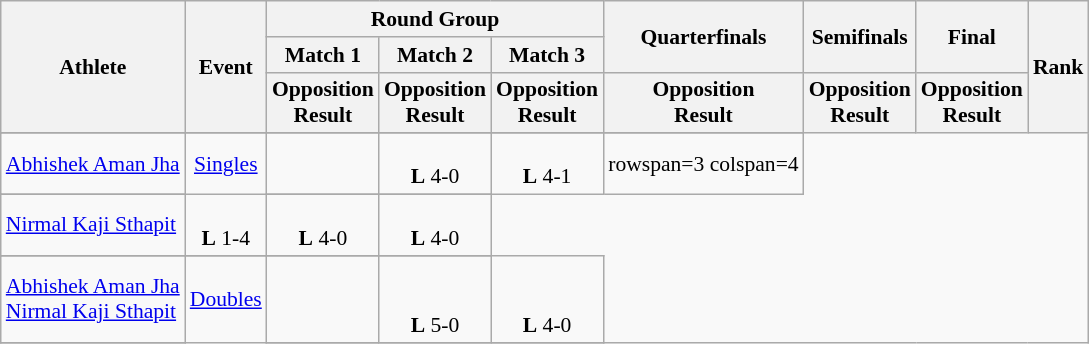<table class="wikitable" border="1" style="font-size:90%">
<tr>
<th rowspan=3>Athlete</th>
<th rowspan=3>Event</th>
<th colspan=3>Round Group</th>
<th rowspan=2>Quarterfinals</th>
<th rowspan=2>Semifinals</th>
<th rowspan=2>Final</th>
<th rowspan=3>Rank</th>
</tr>
<tr>
<th>Match 1</th>
<th>Match 2</th>
<th>Match 3</th>
</tr>
<tr>
<th>Opposition<br>Result</th>
<th>Opposition<br>Result</th>
<th>Opposition<br>Result</th>
<th>Opposition<br>Result</th>
<th>Opposition<br>Result</th>
<th>Opposition<br>Result</th>
</tr>
<tr>
</tr>
<tr align=center>
<td align=left><a href='#'>Abhishek Aman Jha</a></td>
<td rowspan=2><a href='#'>Singles</a></td>
<td></td>
<td align=center> <br> <strong>L</strong> 4-0</td>
<td align=center> <br> <strong>L</strong> 4-1</td>
<td>rowspan=3 colspan=4 </td>
</tr>
<tr>
</tr>
<tr align-center>
<td align=left><a href='#'>Nirmal Kaji Sthapit</a></td>
<td align=center> <br> <strong>L</strong> 1-4</td>
<td align=center> <br> <strong>L</strong> 4-0</td>
<td align=center> <br> <strong>L</strong> 4-0</td>
</tr>
<tr>
</tr>
<tr align=center>
<td align=left><a href='#'>Abhishek Aman Jha</a><br><a href='#'>Nirmal Kaji Sthapit</a></td>
<td rowspan=2><a href='#'>Doubles</a></td>
<td></td>
<td align=center><br> <br> <strong>L</strong> 5-0</td>
<td align=center><br> <br> <strong>L</strong> 4-0</td>
</tr>
<tr>
</tr>
</table>
